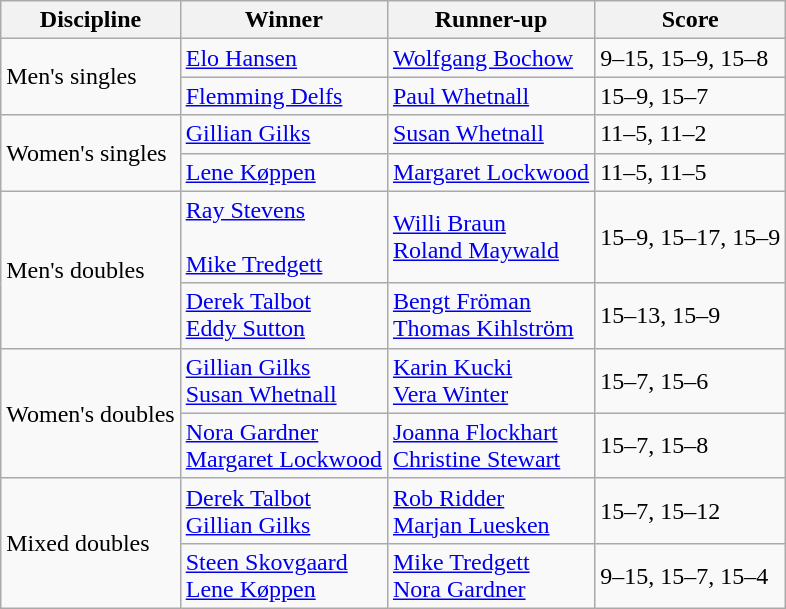<table class="wikitable">
<tr>
<th>Discipline</th>
<th>Winner</th>
<th>Runner-up</th>
<th>Score</th>
</tr>
<tr>
<td rowspan=2>Men's singles</td>
<td> <a href='#'>Elo Hansen</a></td>
<td> <a href='#'>Wolfgang Bochow</a></td>
<td>9–15, 15–9, 15–8</td>
</tr>
<tr>
<td> <a href='#'>Flemming Delfs</a></td>
<td> <a href='#'>Paul Whetnall</a></td>
<td>15–9, 15–7</td>
</tr>
<tr>
<td rowspan=2>Women's singles</td>
<td> <a href='#'>Gillian Gilks</a></td>
<td> <a href='#'>Susan Whetnall</a></td>
<td>11–5, 11–2</td>
</tr>
<tr>
<td> <a href='#'>Lene Køppen</a></td>
<td> <a href='#'>Margaret Lockwood</a></td>
<td>11–5, 11–5</td>
</tr>
<tr>
<td rowspan=2>Men's doubles</td>
<td> <a href='#'>Ray Stevens</a><br><br> <a href='#'>Mike Tredgett</a></td>
<td> <a href='#'>Willi Braun</a><br> <a href='#'>Roland Maywald</a></td>
<td>15–9, 15–17, 15–9</td>
</tr>
<tr>
<td> <a href='#'>Derek Talbot</a><br> <a href='#'>Eddy Sutton</a></td>
<td> <a href='#'>Bengt Fröman</a><br> <a href='#'>Thomas Kihlström</a></td>
<td>15–13, 15–9</td>
</tr>
<tr>
<td rowspan=2>Women's doubles</td>
<td> <a href='#'>Gillian Gilks</a><br> <a href='#'>Susan Whetnall</a></td>
<td> <a href='#'>Karin Kucki</a><br> <a href='#'>Vera Winter</a></td>
<td>15–7, 15–6</td>
</tr>
<tr>
<td> <a href='#'>Nora Gardner</a><br>  <a href='#'>Margaret Lockwood</a></td>
<td> <a href='#'>Joanna Flockhart</a><br> <a href='#'>Christine Stewart</a></td>
<td>15–7, 15–8</td>
</tr>
<tr>
<td rowspan=2>Mixed doubles</td>
<td> <a href='#'>Derek Talbot</a><br> <a href='#'>Gillian Gilks</a></td>
<td> <a href='#'>Rob Ridder</a><br> <a href='#'>Marjan Luesken</a></td>
<td>15–7, 15–12</td>
</tr>
<tr>
<td> <a href='#'>Steen Skovgaard</a><br> <a href='#'>Lene Køppen</a></td>
<td> <a href='#'>Mike Tredgett</a><br> <a href='#'>Nora Gardner</a></td>
<td>9–15, 15–7, 15–4</td>
</tr>
</table>
